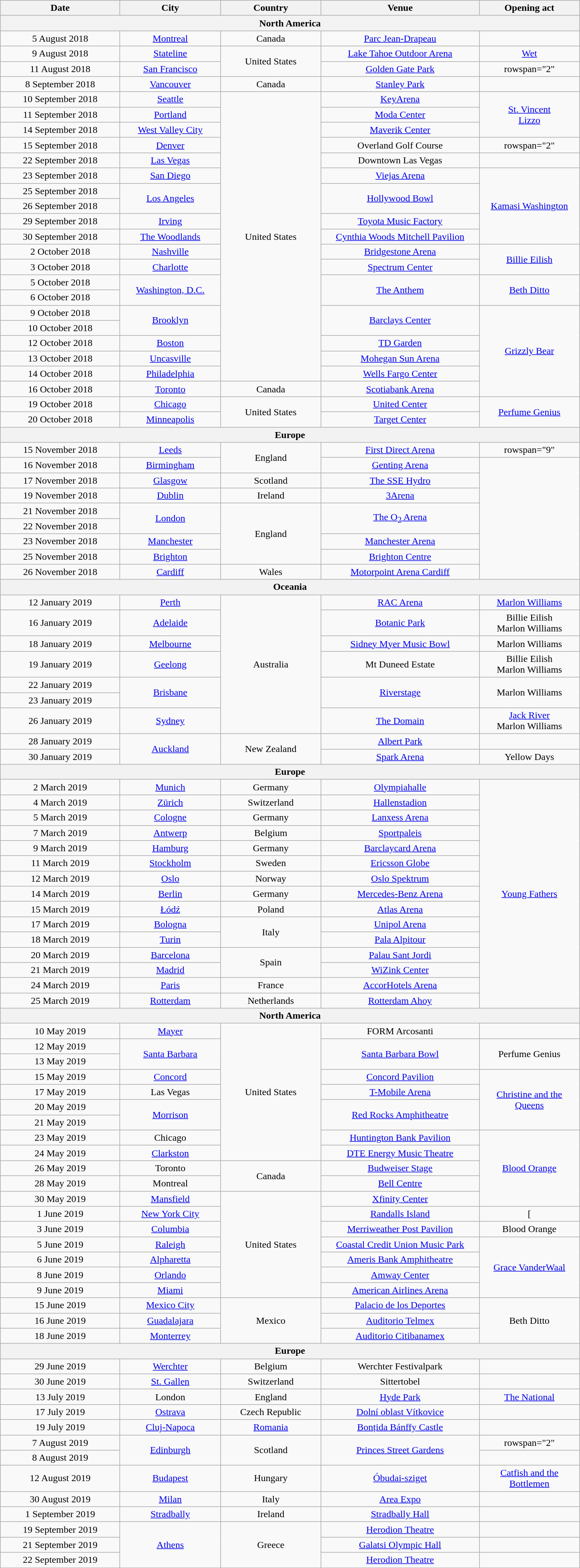<table class="wikitable plainrowheaders" style="text-align:center;">
<tr>
<th scope="col" style="width:12em;">Date</th>
<th scope="col" style="width:10em;">City</th>
<th scope="col" style="width:10em;">Country</th>
<th scope="col" style="width:16em;">Venue</th>
<th scope="col" style="width:10em;">Opening act</th>
</tr>
<tr>
<th colspan="5">North America</th>
</tr>
<tr>
<td>5 August 2018</td>
<td><a href='#'>Montreal</a></td>
<td>Canada</td>
<td><a href='#'>Parc Jean-Drapeau</a></td>
<td></td>
</tr>
<tr>
<td>9 August 2018</td>
<td><a href='#'>Stateline</a></td>
<td rowspan="2">United States</td>
<td><a href='#'>Lake Tahoe Outdoor Arena</a></td>
<td><a href='#'>Wet</a></td>
</tr>
<tr>
<td>11 August 2018</td>
<td><a href='#'>San Francisco</a></td>
<td><a href='#'>Golden Gate Park</a></td>
<td>rowspan="2" </td>
</tr>
<tr>
<td>8 September 2018</td>
<td><a href='#'>Vancouver</a></td>
<td>Canada</td>
<td><a href='#'>Stanley Park</a></td>
</tr>
<tr>
<td>10 September 2018</td>
<td><a href='#'>Seattle</a></td>
<td rowspan="19">United States</td>
<td><a href='#'>KeyArena</a></td>
<td rowspan="3"><a href='#'>St. Vincent</a><br><a href='#'>Lizzo</a></td>
</tr>
<tr>
<td>11 September 2018</td>
<td><a href='#'>Portland</a></td>
<td><a href='#'>Moda Center</a></td>
</tr>
<tr>
<td>14 September 2018</td>
<td><a href='#'>West Valley City</a></td>
<td><a href='#'>Maverik Center</a></td>
</tr>
<tr>
<td>15 September 2018</td>
<td><a href='#'>Denver</a></td>
<td>Overland Golf Course</td>
<td>rowspan="2" </td>
</tr>
<tr>
<td>22 September 2018</td>
<td><a href='#'>Las Vegas</a></td>
<td>Downtown Las Vegas</td>
</tr>
<tr>
<td>23 September 2018</td>
<td><a href='#'>San Diego</a></td>
<td><a href='#'>Viejas Arena</a></td>
<td rowspan="5"><a href='#'>Kamasi Washington</a></td>
</tr>
<tr>
<td>25 September 2018</td>
<td rowspan="2"><a href='#'>Los Angeles</a></td>
<td rowspan="2"><a href='#'>Hollywood Bowl</a></td>
</tr>
<tr>
<td>26 September 2018</td>
</tr>
<tr>
<td>29 September 2018</td>
<td><a href='#'>Irving</a></td>
<td><a href='#'>Toyota Music Factory</a></td>
</tr>
<tr>
<td>30 September 2018</td>
<td><a href='#'>The Woodlands</a></td>
<td><a href='#'>Cynthia Woods Mitchell Pavilion</a></td>
</tr>
<tr>
<td>2 October 2018</td>
<td><a href='#'>Nashville</a></td>
<td><a href='#'>Bridgestone Arena</a></td>
<td rowspan="2"><a href='#'>Billie Eilish</a></td>
</tr>
<tr>
<td>3 October 2018</td>
<td><a href='#'>Charlotte</a></td>
<td><a href='#'>Spectrum Center</a></td>
</tr>
<tr>
<td>5 October 2018</td>
<td rowspan="2"><a href='#'>Washington, D.C.</a></td>
<td rowspan="2"><a href='#'>The Anthem</a></td>
<td rowspan="2"><a href='#'>Beth Ditto</a></td>
</tr>
<tr>
<td>6 October 2018</td>
</tr>
<tr>
<td>9 October 2018</td>
<td rowspan="2"><a href='#'>Brooklyn</a></td>
<td rowspan="2"><a href='#'>Barclays Center</a></td>
<td rowspan="6"><a href='#'>Grizzly Bear</a></td>
</tr>
<tr>
<td>10 October 2018</td>
</tr>
<tr>
<td>12 October 2018</td>
<td><a href='#'>Boston</a></td>
<td><a href='#'>TD Garden</a></td>
</tr>
<tr>
<td>13 October 2018</td>
<td><a href='#'>Uncasville</a></td>
<td><a href='#'>Mohegan Sun Arena</a></td>
</tr>
<tr>
<td>14 October 2018</td>
<td><a href='#'>Philadelphia</a></td>
<td><a href='#'>Wells Fargo Center</a></td>
</tr>
<tr>
<td>16 October 2018</td>
<td><a href='#'>Toronto</a></td>
<td>Canada</td>
<td><a href='#'>Scotiabank Arena</a></td>
</tr>
<tr>
<td>19 October 2018</td>
<td><a href='#'>Chicago</a></td>
<td rowspan="2">United States</td>
<td><a href='#'>United Center</a></td>
<td rowspan="2"><a href='#'>Perfume Genius</a></td>
</tr>
<tr>
<td>20 October 2018</td>
<td><a href='#'>Minneapolis</a></td>
<td><a href='#'>Target Center</a></td>
</tr>
<tr>
<th colspan="5">Europe</th>
</tr>
<tr>
<td>15 November 2018</td>
<td><a href='#'>Leeds</a></td>
<td rowspan="2">England</td>
<td><a href='#'>First Direct Arena</a></td>
<td>rowspan="9" </td>
</tr>
<tr>
<td>16 November 2018</td>
<td><a href='#'>Birmingham</a></td>
<td><a href='#'>Genting Arena</a></td>
</tr>
<tr>
<td>17 November 2018</td>
<td><a href='#'>Glasgow</a></td>
<td>Scotland</td>
<td><a href='#'>The SSE Hydro</a></td>
</tr>
<tr>
<td>19 November 2018</td>
<td><a href='#'>Dublin</a></td>
<td>Ireland</td>
<td><a href='#'>3Arena</a></td>
</tr>
<tr>
<td>21 November 2018</td>
<td rowspan="2"><a href='#'>London</a></td>
<td rowspan="4">England</td>
<td rowspan="2"><a href='#'>The O<sub>2</sub> Arena</a></td>
</tr>
<tr>
<td>22 November 2018</td>
</tr>
<tr>
<td>23 November 2018</td>
<td><a href='#'>Manchester</a></td>
<td><a href='#'>Manchester Arena</a></td>
</tr>
<tr>
<td>25 November 2018</td>
<td><a href='#'>Brighton</a></td>
<td><a href='#'>Brighton Centre</a></td>
</tr>
<tr>
<td>26 November 2018</td>
<td><a href='#'>Cardiff</a></td>
<td>Wales</td>
<td><a href='#'>Motorpoint Arena Cardiff</a></td>
</tr>
<tr>
<th colspan="5">Oceania</th>
</tr>
<tr>
<td>12 January 2019</td>
<td><a href='#'>Perth</a></td>
<td rowspan="7">Australia</td>
<td><a href='#'>RAC Arena</a></td>
<td><a href='#'>Marlon Williams</a></td>
</tr>
<tr>
<td>16 January 2019</td>
<td><a href='#'>Adelaide</a></td>
<td><a href='#'>Botanic Park</a></td>
<td>Billie Eilish<br>Marlon Williams</td>
</tr>
<tr>
<td>18 January 2019</td>
<td><a href='#'>Melbourne</a></td>
<td><a href='#'>Sidney Myer Music Bowl</a></td>
<td>Marlon Williams</td>
</tr>
<tr>
<td>19 January 2019</td>
<td><a href='#'>Geelong</a></td>
<td>Mt Duneed Estate</td>
<td>Billie Eilish<br>Marlon Williams</td>
</tr>
<tr>
<td>22 January 2019</td>
<td rowspan="2"><a href='#'>Brisbane</a></td>
<td rowspan="2"><a href='#'>Riverstage</a></td>
<td rowspan="2">Marlon Williams</td>
</tr>
<tr>
<td>23 January 2019</td>
</tr>
<tr>
<td>26 January 2019</td>
<td><a href='#'>Sydney</a></td>
<td><a href='#'>The Domain</a></td>
<td><a href='#'>Jack River</a><br>Marlon Williams</td>
</tr>
<tr>
<td>28 January 2019</td>
<td rowspan="2"><a href='#'>Auckland</a></td>
<td rowspan="2">New Zealand</td>
<td><a href='#'>Albert Park</a></td>
<td></td>
</tr>
<tr>
<td>30 January 2019</td>
<td><a href='#'>Spark Arena</a></td>
<td>Yellow Days</td>
</tr>
<tr>
<th colspan="5">Europe</th>
</tr>
<tr>
<td>2 March 2019</td>
<td><a href='#'>Munich</a></td>
<td>Germany</td>
<td><a href='#'>Olympiahalle</a></td>
<td rowspan="15"><a href='#'>Young Fathers</a></td>
</tr>
<tr>
<td>4 March 2019</td>
<td><a href='#'>Zürich</a></td>
<td>Switzerland</td>
<td><a href='#'>Hallenstadion</a></td>
</tr>
<tr>
<td>5 March 2019</td>
<td><a href='#'>Cologne</a></td>
<td>Germany</td>
<td><a href='#'>Lanxess Arena</a></td>
</tr>
<tr>
<td>7 March 2019</td>
<td><a href='#'>Antwerp</a></td>
<td>Belgium</td>
<td><a href='#'>Sportpaleis</a></td>
</tr>
<tr>
<td>9 March 2019</td>
<td><a href='#'>Hamburg</a></td>
<td>Germany</td>
<td><a href='#'>Barclaycard Arena</a></td>
</tr>
<tr>
<td>11 March 2019</td>
<td><a href='#'>Stockholm</a></td>
<td>Sweden</td>
<td><a href='#'>Ericsson Globe</a></td>
</tr>
<tr>
<td>12 March 2019</td>
<td><a href='#'>Oslo</a></td>
<td>Norway</td>
<td><a href='#'>Oslo Spektrum</a></td>
</tr>
<tr>
<td>14 March 2019</td>
<td><a href='#'>Berlin</a></td>
<td>Germany</td>
<td><a href='#'>Mercedes-Benz Arena</a></td>
</tr>
<tr>
<td>15 March 2019</td>
<td><a href='#'>Łódź</a></td>
<td>Poland</td>
<td><a href='#'>Atlas Arena</a></td>
</tr>
<tr>
<td>17 March 2019</td>
<td><a href='#'>Bologna</a></td>
<td rowspan="2">Italy</td>
<td><a href='#'>Unipol Arena</a></td>
</tr>
<tr>
<td>18 March 2019</td>
<td><a href='#'>Turin</a></td>
<td><a href='#'>Pala Alpitour</a></td>
</tr>
<tr>
<td>20 March 2019</td>
<td><a href='#'>Barcelona</a></td>
<td rowspan="2">Spain</td>
<td><a href='#'>Palau Sant Jordi</a></td>
</tr>
<tr>
<td>21 March 2019</td>
<td><a href='#'>Madrid</a></td>
<td><a href='#'>WiZink Center</a></td>
</tr>
<tr>
<td>24 March 2019</td>
<td><a href='#'>Paris</a></td>
<td>France</td>
<td><a href='#'>AccorHotels Arena</a></td>
</tr>
<tr>
<td>25 March 2019</td>
<td><a href='#'>Rotterdam</a></td>
<td>Netherlands</td>
<td><a href='#'>Rotterdam Ahoy</a></td>
</tr>
<tr>
<th colspan="5">North America</th>
</tr>
<tr>
<td>10 May 2019</td>
<td><a href='#'>Mayer</a></td>
<td rowspan=9>United States</td>
<td>FORM Arcosanti</td>
<td></td>
</tr>
<tr>
<td>12 May 2019</td>
<td rowspan=2><a href='#'>Santa Barbara</a></td>
<td rowspan=2><a href='#'>Santa Barbara Bowl</a></td>
<td rowspan=2>Perfume Genius</td>
</tr>
<tr>
<td>13 May 2019</td>
</tr>
<tr>
<td>15 May 2019</td>
<td><a href='#'>Concord</a></td>
<td><a href='#'>Concord Pavilion</a></td>
<td rowspan=4><a href='#'>Christine and the Queens</a></td>
</tr>
<tr>
<td>17 May 2019</td>
<td>Las Vegas</td>
<td><a href='#'>T-Mobile Arena</a></td>
</tr>
<tr>
<td>20 May 2019</td>
<td rowspan=2><a href='#'>Morrison</a></td>
<td rowspan=2><a href='#'>Red Rocks Amphitheatre</a></td>
</tr>
<tr>
<td>21 May 2019</td>
</tr>
<tr>
<td>23 May 2019</td>
<td>Chicago</td>
<td><a href='#'>Huntington Bank Pavilion</a></td>
<td rowspan=5><a href='#'>Blood Orange</a></td>
</tr>
<tr>
<td>24 May 2019</td>
<td><a href='#'>Clarkston</a></td>
<td><a href='#'>DTE Energy Music Theatre</a></td>
</tr>
<tr>
<td>26 May 2019</td>
<td>Toronto</td>
<td rowspan=2>Canada</td>
<td><a href='#'>Budweiser Stage</a></td>
</tr>
<tr>
<td>28 May 2019</td>
<td>Montreal</td>
<td><a href='#'>Bell Centre</a></td>
</tr>
<tr>
<td>30 May 2019</td>
<td><a href='#'>Mansfield</a></td>
<td rowspan=7>United States</td>
<td><a href='#'>Xfinity Center</a></td>
</tr>
<tr>
<td>1 June 2019</td>
<td><a href='#'>New York City</a></td>
<td><a href='#'>Randalls Island</a></td>
<td>[</td>
</tr>
<tr>
<td>3 June 2019</td>
<td><a href='#'>Columbia</a></td>
<td><a href='#'>Merriweather Post Pavilion</a></td>
<td>Blood Orange</td>
</tr>
<tr>
<td>5 June 2019</td>
<td><a href='#'>Raleigh</a></td>
<td><a href='#'>Coastal Credit Union Music Park</a></td>
<td rowspan="4"><a href='#'>Grace VanderWaal</a></td>
</tr>
<tr>
<td>6 June 2019</td>
<td><a href='#'>Alpharetta</a></td>
<td><a href='#'>Ameris Bank Amphitheatre</a></td>
</tr>
<tr>
<td>8 June 2019</td>
<td><a href='#'>Orlando</a></td>
<td><a href='#'>Amway Center</a></td>
</tr>
<tr>
<td>9 June 2019</td>
<td><a href='#'>Miami</a></td>
<td><a href='#'>American Airlines Arena</a></td>
</tr>
<tr>
<td>15 June 2019</td>
<td><a href='#'>Mexico City</a></td>
<td rowspan=3>Mexico</td>
<td><a href='#'>Palacio de los Deportes</a></td>
<td rowspan="3">Beth Ditto</td>
</tr>
<tr>
<td>16 June 2019</td>
<td><a href='#'>Guadalajara</a></td>
<td><a href='#'>Auditorio Telmex</a></td>
</tr>
<tr>
<td>18 June 2019</td>
<td><a href='#'>Monterrey</a></td>
<td><a href='#'>Auditorio Citibanamex</a></td>
</tr>
<tr>
<th colspan="6">Europe</th>
</tr>
<tr>
<td>29 June 2019</td>
<td><a href='#'>Werchter</a></td>
<td>Belgium</td>
<td>Werchter Festivalpark</td>
<td></td>
</tr>
<tr>
<td>30 June 2019</td>
<td><a href='#'>St. Gallen</a></td>
<td>Switzerland</td>
<td>Sittertobel</td>
<td></td>
</tr>
<tr>
<td>13 July 2019</td>
<td>London</td>
<td>England</td>
<td><a href='#'>Hyde Park</a></td>
<td><a href='#'>The National</a></td>
</tr>
<tr>
<td>17 July 2019</td>
<td><a href='#'>Ostrava</a></td>
<td>Czech Republic</td>
<td><a href='#'>Dolní oblast Vítkovice</a></td>
<td></td>
</tr>
<tr>
<td>19 July 2019</td>
<td><a href='#'>Cluj-Napoca</a></td>
<td><a href='#'>Romania</a></td>
<td><a href='#'>Bonțida Bánffy Castle</a></td>
<td></td>
</tr>
<tr>
<td>7 August 2019</td>
<td rowspan="2"><a href='#'>Edinburgh</a></td>
<td rowspan="2">Scotland</td>
<td rowspan="2"><a href='#'>Princes Street Gardens</a></td>
<td>rowspan="2" </td>
</tr>
<tr>
<td>8 August 2019</td>
</tr>
<tr>
<td>12 August 2019</td>
<td><a href='#'>Budapest</a></td>
<td>Hungary</td>
<td><a href='#'>Óbudai-sziget</a></td>
<td><a href='#'>Catfish and the Bottlemen</a></td>
</tr>
<tr>
<td>30 August 2019</td>
<td><a href='#'>Milan</a></td>
<td>Italy</td>
<td><a href='#'>Area Expo</a></td>
<td></td>
</tr>
<tr>
<td>1 September 2019</td>
<td><a href='#'>Stradbally</a></td>
<td>Ireland</td>
<td><a href='#'>Stradbally Hall</a></td>
<td></td>
</tr>
<tr>
<td>19 September 2019</td>
<td rowspan="3"><a href='#'>Athens</a></td>
<td rowspan="3">Greece</td>
<td rowspan="1"><a href='#'>Herodion Theatre</a></td>
<td></td>
</tr>
<tr>
<td>21 September 2019</td>
<td><a href='#'>Galatsi Olympic Hall</a></td>
<td></td>
</tr>
<tr>
<td>22 September 2019</td>
<td><a href='#'>Herodion Theatre</a></td>
<td></td>
</tr>
<tr>
</tr>
</table>
